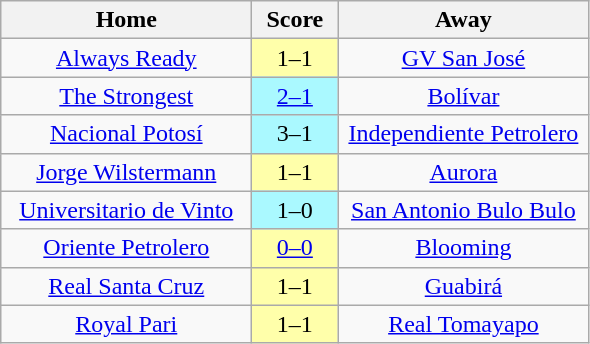<table class="wikitable" style="text-align: center">
<tr>
<th width=160>Home</th>
<th width=50>Score</th>
<th width=160>Away</th>
</tr>
<tr>
<td><a href='#'>Always Ready</a></td>
<td bgcolor=FFFFAA>1–1</td>
<td><a href='#'>GV San José</a></td>
</tr>
<tr>
<td><a href='#'>The Strongest</a></td>
<td bgcolor=AAF9FF><a href='#'>2–1</a></td>
<td><a href='#'>Bolívar</a></td>
</tr>
<tr>
<td><a href='#'>Nacional Potosí</a></td>
<td bgcolor=AAF9FF>3–1</td>
<td><a href='#'>Independiente Petrolero</a></td>
</tr>
<tr>
<td><a href='#'>Jorge Wilstermann</a></td>
<td bgcolor=FFFFAA>1–1</td>
<td><a href='#'>Aurora</a></td>
</tr>
<tr>
<td><a href='#'>Universitario de Vinto</a></td>
<td bgcolor=AAF9FF>1–0</td>
<td><a href='#'>San Antonio Bulo Bulo</a></td>
</tr>
<tr>
<td><a href='#'>Oriente Petrolero</a></td>
<td bgcolor=FFFFAA><a href='#'>0–0</a></td>
<td><a href='#'>Blooming</a></td>
</tr>
<tr>
<td><a href='#'>Real Santa Cruz</a></td>
<td bgcolor=FFFFAA>1–1</td>
<td><a href='#'>Guabirá</a></td>
</tr>
<tr>
<td><a href='#'>Royal Pari</a></td>
<td bgcolor=FFFFAA>1–1</td>
<td><a href='#'>Real Tomayapo</a></td>
</tr>
</table>
